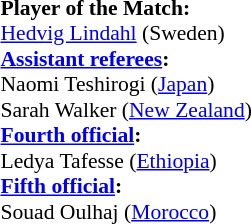<table width=50% style="font-size: 90%">
<tr>
<td><br><strong>Player of the Match:</strong>
<br><a href='#'>Hedvig Lindahl</a> (Sweden)<br><strong><a href='#'>Assistant referees</a>:</strong>
<br>Naomi Teshirogi (<a href='#'>Japan</a>)
<br>Sarah Walker (<a href='#'>New Zealand</a>)
<br><strong><a href='#'>Fourth official</a>:</strong>
<br>Ledya Tafesse (<a href='#'>Ethiopia</a>)
<br><strong><a href='#'>Fifth official</a>:</strong>
<br>Souad Oulhaj (<a href='#'>Morocco</a>)</td>
</tr>
</table>
